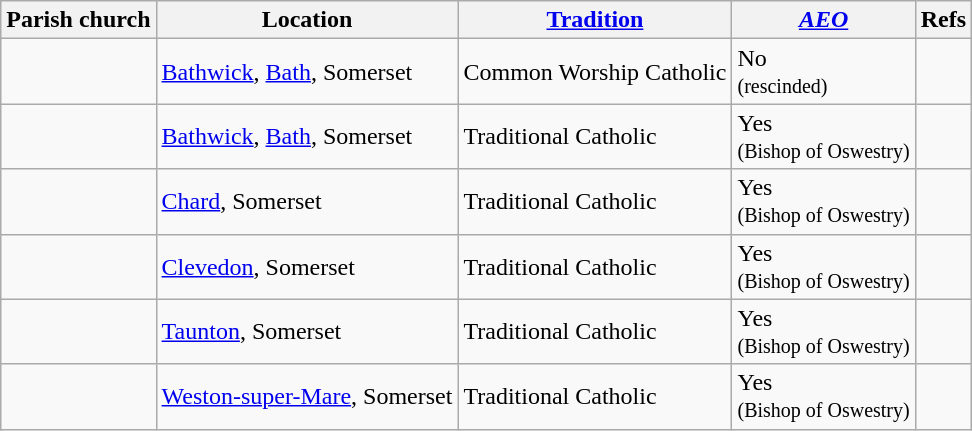<table class="wikitable sortable">
<tr>
<th>Parish church</th>
<th>Location</th>
<th><a href='#'>Tradition</a></th>
<th><em><a href='#'>AEO</a></em></th>
<th>Refs</th>
</tr>
<tr>
<td></td>
<td><a href='#'>Bathwick</a>, <a href='#'>Bath</a>, Somerset</td>
<td>Common Worship Catholic</td>
<td>No <br> <small>(rescinded)</small></td>
<td></td>
</tr>
<tr>
<td></td>
<td><a href='#'>Bathwick</a>, <a href='#'>Bath</a>, Somerset</td>
<td>Traditional Catholic</td>
<td>Yes <br> <small>(Bishop of Oswestry)</small></td>
<td></td>
</tr>
<tr>
<td></td>
<td><a href='#'>Chard</a>, Somerset</td>
<td>Traditional Catholic</td>
<td>Yes <br> <small>(Bishop of Oswestry)</small></td>
<td></td>
</tr>
<tr>
<td></td>
<td><a href='#'>Clevedon</a>, Somerset</td>
<td>Traditional Catholic</td>
<td>Yes <br> <small>(Bishop of Oswestry)</small></td>
<td></td>
</tr>
<tr>
<td></td>
<td><a href='#'>Taunton</a>, Somerset</td>
<td>Traditional Catholic</td>
<td>Yes <br> <small>(Bishop of Oswestry)</small></td>
<td></td>
</tr>
<tr>
<td></td>
<td><a href='#'>Weston-super-Mare</a>, Somerset</td>
<td>Traditional Catholic</td>
<td>Yes <br> <small>(Bishop of Oswestry)</small></td>
<td></td>
</tr>
</table>
